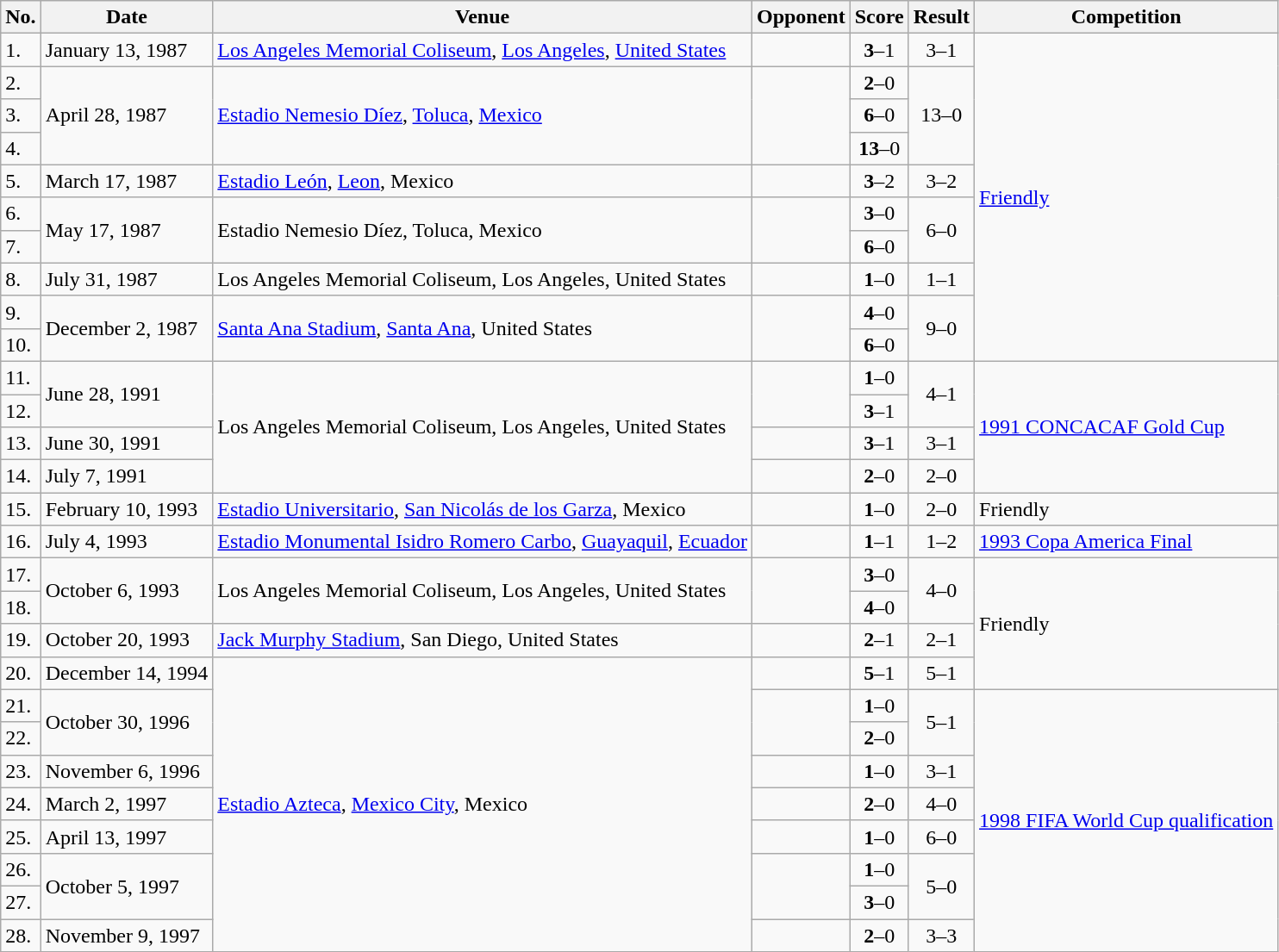<table class="wikitable">
<tr ≤>
<th>No.</th>
<th>Date</th>
<th>Venue</th>
<th>Opponent</th>
<th>Score</th>
<th>Result</th>
<th>Competition</th>
</tr>
<tr>
<td>1.</td>
<td>January 13, 1987</td>
<td><a href='#'>Los Angeles Memorial Coliseum</a>, <a href='#'>Los Angeles</a>, <a href='#'>United States</a></td>
<td></td>
<td align=center><strong>3</strong>–1</td>
<td align=center>3–1</td>
<td rowspan="10"><a href='#'>Friendly</a></td>
</tr>
<tr>
<td>2.</td>
<td rowspan="3">April 28, 1987</td>
<td rowspan="3"><a href='#'>Estadio Nemesio Díez</a>, <a href='#'>Toluca</a>, <a href='#'>Mexico</a></td>
<td rowspan="3"></td>
<td align=center><strong>2</strong>–0</td>
<td align=center rowspan="3">13–0</td>
</tr>
<tr>
<td>3.</td>
<td align=center><strong>6</strong>–0</td>
</tr>
<tr>
<td>4.</td>
<td align=center><strong>13</strong>–0</td>
</tr>
<tr>
<td>5.</td>
<td>March 17, 1987</td>
<td><a href='#'>Estadio León</a>, <a href='#'>Leon</a>, Mexico</td>
<td></td>
<td align=center><strong>3</strong>–2</td>
<td align=center>3–2</td>
</tr>
<tr>
<td>6.</td>
<td rowspan="2">May 17, 1987</td>
<td rowspan="2">Estadio Nemesio Díez, Toluca, Mexico</td>
<td rowspan="2"></td>
<td align=center><strong>3</strong>–0</td>
<td align=center rowspan="2">6–0</td>
</tr>
<tr>
<td>7.</td>
<td align=center><strong>6</strong>–0</td>
</tr>
<tr>
<td>8.</td>
<td>July 31, 1987</td>
<td>Los Angeles Memorial Coliseum, Los Angeles, United States</td>
<td></td>
<td align=center><strong>1</strong>–0</td>
<td align=center>1–1</td>
</tr>
<tr>
<td>9.</td>
<td rowspan="2">December 2, 1987</td>
<td rowspan="2"><a href='#'>Santa Ana Stadium</a>, <a href='#'>Santa Ana</a>, United States</td>
<td rowspan="2"></td>
<td align=center><strong>4</strong>–0</td>
<td align=center rowspan="2">9–0</td>
</tr>
<tr>
<td>10.</td>
<td align=center><strong>6</strong>–0</td>
</tr>
<tr>
<td>11.</td>
<td rowspan="2">June 28, 1991</td>
<td rowspan="4">Los Angeles Memorial Coliseum, Los Angeles, United States</td>
<td rowspan="2"></td>
<td align=center><strong>1</strong>–0</td>
<td align=center rowspan="2">4–1</td>
<td rowspan="4"><a href='#'>1991 CONCACAF Gold Cup</a></td>
</tr>
<tr>
<td>12.</td>
<td align=center><strong>3</strong>–1</td>
</tr>
<tr>
<td>13.</td>
<td>June 30, 1991</td>
<td></td>
<td align=center><strong>3</strong>–1</td>
<td align=center>3–1</td>
</tr>
<tr>
<td>14.</td>
<td>July 7, 1991</td>
<td></td>
<td align=center><strong>2</strong>–0</td>
<td align=center>2–0</td>
</tr>
<tr>
<td>15.</td>
<td>February 10, 1993</td>
<td><a href='#'>Estadio Universitario</a>, <a href='#'>San Nicolás de los Garza</a>, Mexico</td>
<td></td>
<td align=center><strong>1</strong>–0</td>
<td align=center>2–0</td>
<td Exhibition game>Friendly</td>
</tr>
<tr>
<td>16.</td>
<td>July 4, 1993</td>
<td><a href='#'>Estadio Monumental Isidro Romero Carbo</a>, <a href='#'>Guayaquil</a>, <a href='#'>Ecuador</a></td>
<td></td>
<td align=center><strong>1</strong>–1</td>
<td align=center>1–2</td>
<td><a href='#'>1993 Copa America Final</a></td>
</tr>
<tr>
<td>17.</td>
<td rowspan="2">October 6, 1993</td>
<td rowspan="2">Los Angeles Memorial Coliseum, Los Angeles, United States</td>
<td rowspan="2"></td>
<td align=center><strong>3</strong>–0</td>
<td align=center rowspan="2">4–0</td>
<td rowspan="4">Friendly</td>
</tr>
<tr>
<td>18.</td>
<td align=center><strong>4</strong>–0</td>
</tr>
<tr>
<td>19.</td>
<td>October 20, 1993</td>
<td><a href='#'>Jack Murphy Stadium</a>, San Diego, United States</td>
<td></td>
<td align=center><strong>2</strong>–1</td>
<td align=center>2–1</td>
</tr>
<tr>
<td>20.</td>
<td>December 14, 1994</td>
<td rowspan="9"><a href='#'>Estadio Azteca</a>, <a href='#'>Mexico City</a>, Mexico</td>
<td></td>
<td align=center><strong>5</strong>–1</td>
<td align=center>5–1</td>
</tr>
<tr>
<td>21.</td>
<td rowspan="2">October 30, 1996</td>
<td rowspan="2"></td>
<td align=center><strong>1</strong>–0</td>
<td align=center rowspan="2">5–1</td>
<td rowspan="8"><a href='#'>1998 FIFA World Cup qualification</a></td>
</tr>
<tr>
<td>22.</td>
<td align=center><strong>2</strong>–0</td>
</tr>
<tr>
<td>23.</td>
<td>November 6, 1996</td>
<td></td>
<td align=center><strong>1</strong>–0</td>
<td align=center>3–1</td>
</tr>
<tr>
<td>24.</td>
<td>March 2, 1997</td>
<td></td>
<td align=center><strong>2</strong>–0</td>
<td align=center>4–0</td>
</tr>
<tr>
<td>25.</td>
<td>April 13, 1997</td>
<td></td>
<td align=center><strong>1</strong>–0</td>
<td align=center>6–0</td>
</tr>
<tr>
<td>26.</td>
<td rowspan="2">October 5, 1997</td>
<td rowspan="2"></td>
<td align=center><strong>1</strong>–0</td>
<td align=center rowspan="2">5–0</td>
</tr>
<tr>
<td>27.</td>
<td align=center><strong>3</strong>–0</td>
</tr>
<tr>
<td>28.</td>
<td>November 9, 1997</td>
<td></td>
<td align=center><strong>2</strong>–0</td>
<td align=center>3–3</td>
</tr>
</table>
